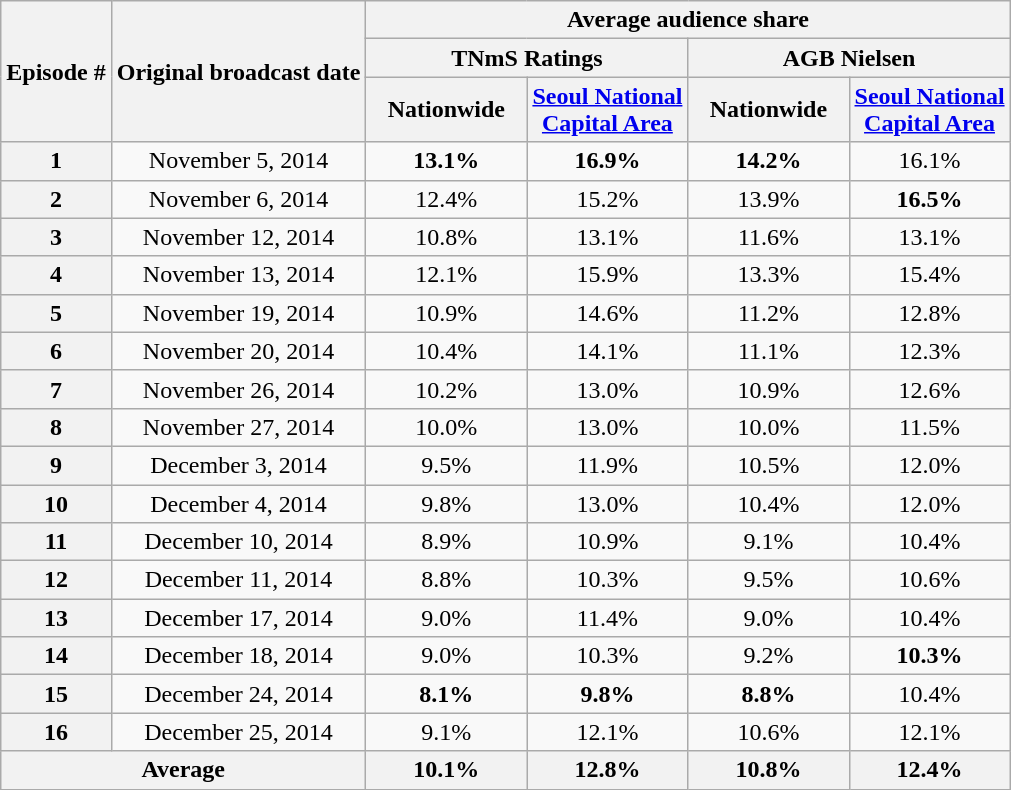<table class=wikitable style="text-align:center">
<tr>
<th rowspan="3">Episode #</th>
<th rowspan="3">Original broadcast date</th>
<th colspan="4">Average audience share</th>
</tr>
<tr>
<th colspan="2">TNmS Ratings</th>
<th colspan="2">AGB Nielsen</th>
</tr>
<tr>
<th width=100>Nationwide</th>
<th width=100><a href='#'>Seoul National Capital Area</a></th>
<th width=100>Nationwide</th>
<th width=100><a href='#'>Seoul National Capital Area</a></th>
</tr>
<tr>
<th>1</th>
<td>November 5, 2014</td>
<td><span><strong>13.1%</strong></span></td>
<td><span><strong>16.9%</strong></span></td>
<td><span><strong>14.2%</strong></span></td>
<td>16.1%</td>
</tr>
<tr>
<th>2</th>
<td>November 6, 2014</td>
<td>12.4%</td>
<td>15.2%</td>
<td>13.9%</td>
<td><span><strong>16.5%</strong></span></td>
</tr>
<tr>
<th>3</th>
<td>November 12, 2014</td>
<td>10.8%</td>
<td>13.1%</td>
<td>11.6%</td>
<td>13.1%</td>
</tr>
<tr>
<th>4</th>
<td>November 13, 2014</td>
<td>12.1%</td>
<td>15.9%</td>
<td>13.3%</td>
<td>15.4%</td>
</tr>
<tr>
<th>5</th>
<td>November 19, 2014</td>
<td>10.9%</td>
<td>14.6%</td>
<td>11.2%</td>
<td>12.8%</td>
</tr>
<tr>
<th>6</th>
<td>November 20, 2014</td>
<td>10.4%</td>
<td>14.1%</td>
<td>11.1%</td>
<td>12.3%</td>
</tr>
<tr>
<th>7</th>
<td>November 26, 2014</td>
<td>10.2%</td>
<td>13.0%</td>
<td>10.9%</td>
<td>12.6%</td>
</tr>
<tr>
<th>8</th>
<td>November 27, 2014</td>
<td>10.0%</td>
<td>13.0%</td>
<td>10.0%</td>
<td>11.5%</td>
</tr>
<tr>
<th>9</th>
<td>December 3, 2014</td>
<td>9.5%</td>
<td>11.9%</td>
<td>10.5%</td>
<td>12.0%</td>
</tr>
<tr>
<th>10</th>
<td>December 4, 2014</td>
<td>9.8%</td>
<td>13.0%</td>
<td>10.4%</td>
<td>12.0%</td>
</tr>
<tr>
<th>11</th>
<td>December 10, 2014</td>
<td>8.9%</td>
<td>10.9%</td>
<td>9.1%</td>
<td>10.4%</td>
</tr>
<tr>
<th>12</th>
<td>December 11, 2014</td>
<td>8.8%</td>
<td>10.3%</td>
<td>9.5%</td>
<td>10.6%</td>
</tr>
<tr>
<th>13</th>
<td>December 17, 2014</td>
<td>9.0%</td>
<td>11.4%</td>
<td>9.0%</td>
<td>10.4%</td>
</tr>
<tr>
<th>14</th>
<td>December 18, 2014</td>
<td>9.0%</td>
<td>10.3%</td>
<td>9.2%</td>
<td><span><strong>10.3%</strong></span></td>
</tr>
<tr>
<th>15</th>
<td>December 24, 2014</td>
<td><span><strong>8.1%</strong></span></td>
<td><span><strong>9.8%</strong></span></td>
<td><span><strong>8.8%</strong></span></td>
<td>10.4%</td>
</tr>
<tr>
<th>16</th>
<td>December 25, 2014</td>
<td>9.1%</td>
<td>12.1%</td>
<td>10.6%</td>
<td>12.1%</td>
</tr>
<tr>
<th colspan=2>Average</th>
<th><span><strong>10.1%</strong></span></th>
<th><span><strong>12.8%</strong></span></th>
<th><span><strong>10.8%</strong></span></th>
<th><span><strong>12.4%</strong></span></th>
</tr>
</table>
